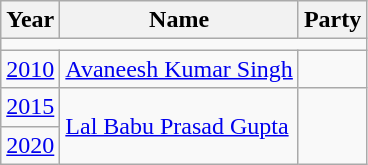<table class="wikitable sortable">
<tr>
<th>Year</th>
<th>Name</th>
<th colspan="2">Party</th>
</tr>
<tr>
<td colspan="4"></td>
</tr>
<tr>
<td><a href='#'>2010</a></td>
<td><a href='#'>Avaneesh Kumar Singh</a></td>
<td></td>
</tr>
<tr>
<td><a href='#'>2015</a></td>
<td rowspan="2"><a href='#'>Lal Babu Prasad Gupta</a></td>
</tr>
<tr>
<td><a href='#'>2020</a></td>
</tr>
</table>
